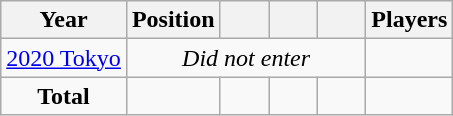<table class="wikitable" style="text-align: center;">
<tr>
<th>Year</th>
<th>Position</th>
<th width=25px></th>
<th width=25px></th>
<th width=25px></th>
<th>Players</th>
</tr>
<tr>
<td style="text-align: left;"> <a href='#'>2020 Tokyo</a></td>
<td colspan=4><em>Did not enter</em></td>
<td></td>
</tr>
<tr>
<td><strong>Total</strong></td>
<td></td>
<td></td>
<td></td>
<td></td>
<td></td>
</tr>
</table>
